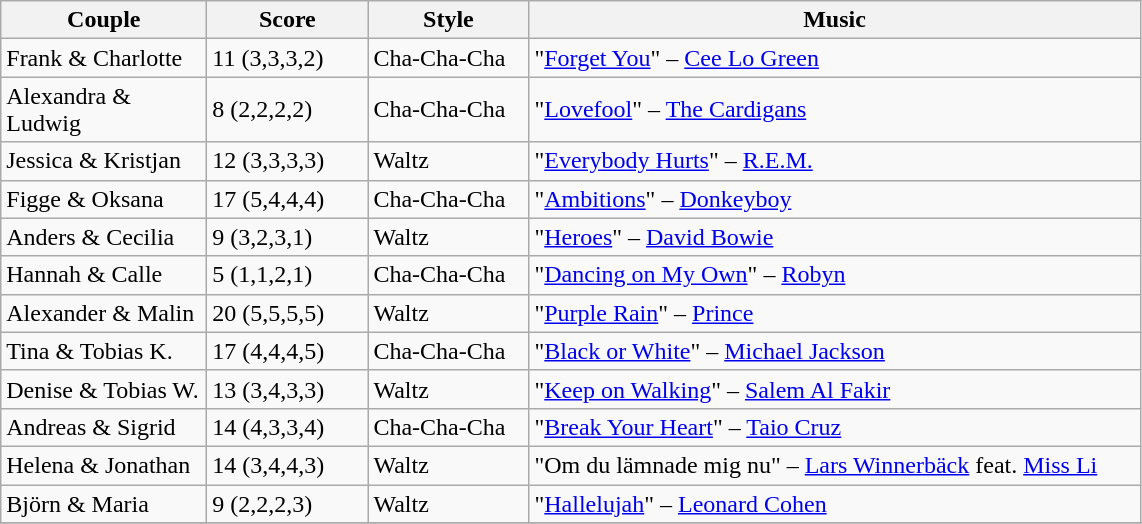<table class="wikitable">
<tr>
<th width="130">Couple</th>
<th width="100">Score</th>
<th width="100">Style</th>
<th width="400">Music</th>
</tr>
<tr>
<td>Frank & Charlotte</td>
<td>11 (3,3,3,2)</td>
<td>Cha-Cha-Cha</td>
<td>"<a href='#'>Forget You</a>" – <a href='#'>Cee Lo Green</a></td>
</tr>
<tr>
<td>Alexandra & Ludwig</td>
<td>8 (2,2,2,2)</td>
<td>Cha-Cha-Cha</td>
<td>"<a href='#'>Lovefool</a>" – <a href='#'>The Cardigans</a></td>
</tr>
<tr>
<td>Jessica & Kristjan</td>
<td>12 (3,3,3,3)</td>
<td>Waltz</td>
<td>"<a href='#'>Everybody Hurts</a>" – <a href='#'>R.E.M.</a></td>
</tr>
<tr>
<td>Figge & Oksana</td>
<td>17 (5,4,4,4)</td>
<td>Cha-Cha-Cha</td>
<td>"<a href='#'>Ambitions</a>" – <a href='#'>Donkeyboy</a></td>
</tr>
<tr>
<td>Anders & Cecilia</td>
<td>9 (3,2,3,1)</td>
<td>Waltz</td>
<td>"<a href='#'>Heroes</a>" – <a href='#'>David Bowie</a></td>
</tr>
<tr>
<td>Hannah & Calle</td>
<td>5 (1,1,2,1)</td>
<td>Cha-Cha-Cha</td>
<td>"<a href='#'>Dancing on My Own</a>" – <a href='#'>Robyn</a></td>
</tr>
<tr>
<td>Alexander & Malin</td>
<td>20 (5,5,5,5)</td>
<td>Waltz</td>
<td>"<a href='#'>Purple Rain</a>" – <a href='#'>Prince</a></td>
</tr>
<tr>
<td>Tina & Tobias K.</td>
<td>17 (4,4,4,5)</td>
<td>Cha-Cha-Cha</td>
<td>"<a href='#'>Black or White</a>" – <a href='#'>Michael Jackson</a></td>
</tr>
<tr>
<td>Denise & Tobias W.</td>
<td>13 (3,4,3,3)</td>
<td>Waltz</td>
<td>"<a href='#'>Keep on Walking</a>" – <a href='#'>Salem Al Fakir</a></td>
</tr>
<tr>
<td>Andreas & Sigrid</td>
<td>14 (4,3,3,4)</td>
<td>Cha-Cha-Cha</td>
<td>"<a href='#'>Break Your Heart</a>" – <a href='#'>Taio Cruz</a></td>
</tr>
<tr>
<td>Helena & Jonathan</td>
<td>14 (3,4,4,3)</td>
<td>Waltz</td>
<td>"Om du lämnade mig nu" – <a href='#'>Lars Winnerbäck</a> feat. <a href='#'>Miss Li</a></td>
</tr>
<tr>
<td>Björn & Maria</td>
<td>9 (2,2,2,3)</td>
<td>Waltz</td>
<td>"<a href='#'>Hallelujah</a>" – <a href='#'>Leonard Cohen</a></td>
</tr>
<tr>
</tr>
</table>
